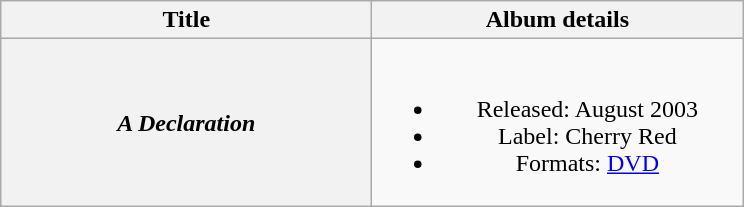<table class="wikitable plainrowheaders" style="text-align:center;">
<tr>
<th scope="col" style="width:15em;">Title</th>
<th scope="col" style="width:15em;">Album details</th>
</tr>
<tr>
<th scope="row"><em>A Declaration</em></th>
<td><br><ul><li>Released: August 2003</li><li>Label: Cherry Red</li><li>Formats: <a href='#'>DVD</a></li></ul></td>
</tr>
</table>
